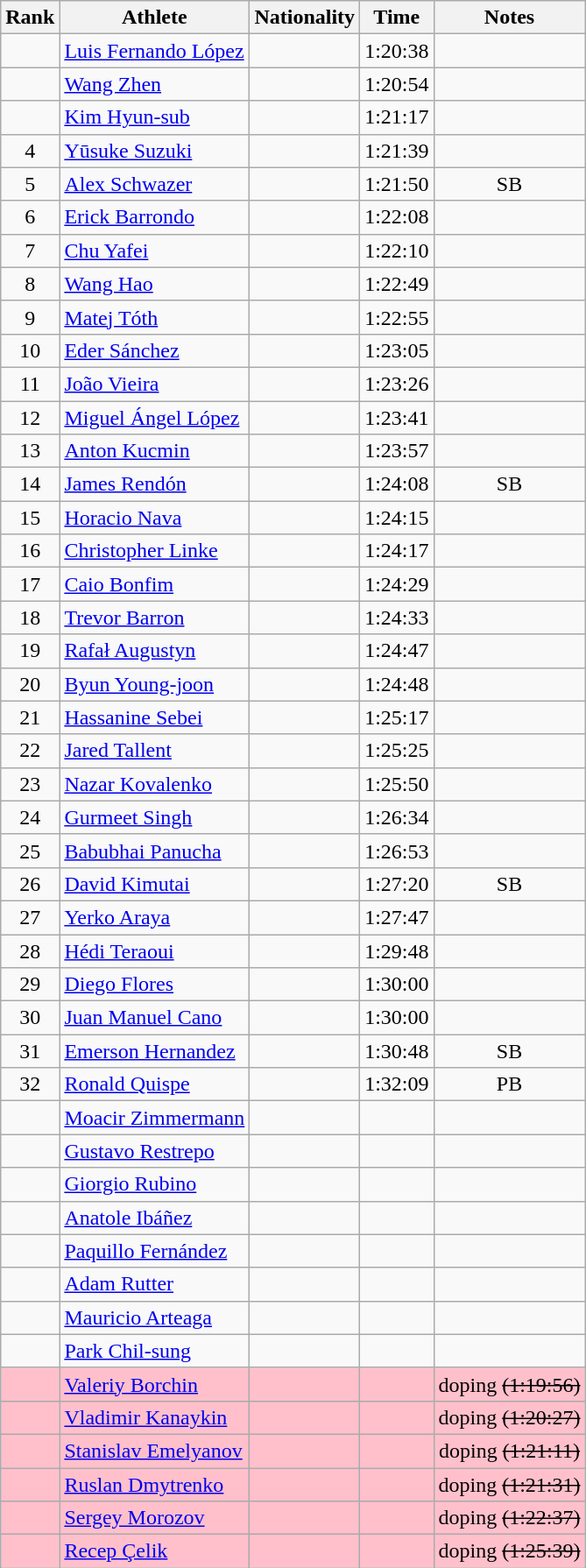<table class="wikitable sortable" style=text-align:center>
<tr>
<th>Rank</th>
<th>Athlete</th>
<th>Nationality</th>
<th>Time</th>
<th>Notes</th>
</tr>
<tr>
<td></td>
<td align=left><a href='#'>Luis Fernando López</a></td>
<td align=left></td>
<td>1:20:38</td>
<td><strong></strong></td>
</tr>
<tr>
<td></td>
<td align=left><a href='#'>Wang Zhen</a></td>
<td align=left></td>
<td>1:20:54</td>
<td></td>
</tr>
<tr>
<td></td>
<td align=left><a href='#'>Kim Hyun-sub</a></td>
<td align=left></td>
<td>1:21:17</td>
<td></td>
</tr>
<tr>
<td>4</td>
<td align=left><a href='#'>Yūsuke Suzuki</a></td>
<td align=left></td>
<td>1:21:39</td>
<td></td>
</tr>
<tr>
<td>5</td>
<td align=left><a href='#'>Alex Schwazer</a></td>
<td align=left></td>
<td>1:21:50</td>
<td>SB</td>
</tr>
<tr>
<td>6</td>
<td align=left><a href='#'>Erick Barrondo</a></td>
<td align=left></td>
<td>1:22:08</td>
<td></td>
</tr>
<tr>
<td>7</td>
<td align=left><a href='#'>Chu Yafei</a></td>
<td align=left></td>
<td>1:22:10</td>
<td></td>
</tr>
<tr>
<td>8</td>
<td align=left><a href='#'>Wang Hao</a></td>
<td align=left></td>
<td>1:22:49</td>
<td></td>
</tr>
<tr>
<td>9</td>
<td align=left><a href='#'>Matej Tóth</a></td>
<td align=left></td>
<td>1:22:55</td>
<td></td>
</tr>
<tr>
<td>10</td>
<td align=left><a href='#'>Eder Sánchez</a></td>
<td align=left></td>
<td>1:23:05</td>
<td></td>
</tr>
<tr>
<td>11</td>
<td align=left><a href='#'>João Vieira</a></td>
<td align=left></td>
<td>1:23:26</td>
<td></td>
</tr>
<tr>
<td>12</td>
<td align=left><a href='#'>Miguel Ángel López</a></td>
<td align=left></td>
<td>1:23:41</td>
<td></td>
</tr>
<tr>
<td>13</td>
<td align=left><a href='#'>Anton Kucmin</a></td>
<td align=left></td>
<td>1:23:57</td>
<td></td>
</tr>
<tr>
<td>14</td>
<td align=left><a href='#'>James Rendón</a></td>
<td align=left></td>
<td>1:24:08</td>
<td>SB</td>
</tr>
<tr>
<td>15</td>
<td align=left><a href='#'>Horacio Nava</a></td>
<td align=left></td>
<td>1:24:15</td>
<td></td>
</tr>
<tr>
<td>16</td>
<td align=left><a href='#'>Christopher Linke</a></td>
<td align=left></td>
<td>1:24:17</td>
<td></td>
</tr>
<tr>
<td>17</td>
<td align=left><a href='#'>Caio Bonfim</a></td>
<td align=left></td>
<td>1:24:29</td>
<td></td>
</tr>
<tr>
<td>18</td>
<td align=left><a href='#'>Trevor Barron</a></td>
<td align=left></td>
<td>1:24:33</td>
<td></td>
</tr>
<tr>
<td>19</td>
<td align=left><a href='#'>Rafał Augustyn</a></td>
<td align=left></td>
<td>1:24:47</td>
<td></td>
</tr>
<tr>
<td>20</td>
<td align=left><a href='#'>Byun Young-joon</a></td>
<td align=left></td>
<td>1:24:48</td>
<td></td>
</tr>
<tr>
<td>21</td>
<td align=left><a href='#'>Hassanine Sebei</a></td>
<td align=left></td>
<td>1:25:17</td>
<td></td>
</tr>
<tr>
<td>22</td>
<td align=left><a href='#'>Jared Tallent</a></td>
<td align=left></td>
<td>1:25:25</td>
<td></td>
</tr>
<tr>
<td>23</td>
<td align=left><a href='#'>Nazar Kovalenko</a></td>
<td align=left></td>
<td>1:25:50</td>
<td></td>
</tr>
<tr>
<td>24</td>
<td align=left><a href='#'>Gurmeet Singh</a></td>
<td align=left></td>
<td>1:26:34</td>
<td></td>
</tr>
<tr>
<td>25</td>
<td align=left><a href='#'>Babubhai Panucha</a></td>
<td align=left></td>
<td>1:26:53</td>
<td></td>
</tr>
<tr>
<td>26</td>
<td align=left><a href='#'>David Kimutai</a></td>
<td align=left></td>
<td>1:27:20</td>
<td>SB</td>
</tr>
<tr>
<td>27</td>
<td align=left><a href='#'>Yerko Araya</a></td>
<td align=left></td>
<td>1:27:47</td>
<td></td>
</tr>
<tr>
<td>28</td>
<td align=left><a href='#'>Hédi Teraoui</a></td>
<td align=left></td>
<td>1:29:48</td>
<td></td>
</tr>
<tr>
<td>29</td>
<td align=left><a href='#'>Diego Flores</a></td>
<td align=left></td>
<td>1:30:00</td>
<td></td>
</tr>
<tr>
<td>30</td>
<td align=left><a href='#'>Juan Manuel Cano</a></td>
<td align=left></td>
<td>1:30:00</td>
<td></td>
</tr>
<tr>
<td>31</td>
<td align=left><a href='#'>Emerson Hernandez</a></td>
<td align=left></td>
<td>1:30:48</td>
<td>SB</td>
</tr>
<tr>
<td>32</td>
<td align=left><a href='#'>Ronald Quispe</a></td>
<td align=left></td>
<td>1:32:09</td>
<td>PB</td>
</tr>
<tr>
<td></td>
<td align=left><a href='#'>Moacir Zimmermann</a></td>
<td align=left></td>
<td></td>
<td></td>
</tr>
<tr>
<td></td>
<td align=left><a href='#'>Gustavo Restrepo</a></td>
<td align=left></td>
<td></td>
<td></td>
</tr>
<tr>
<td></td>
<td align=left><a href='#'>Giorgio Rubino</a></td>
<td align=left></td>
<td></td>
<td></td>
</tr>
<tr>
<td></td>
<td align=left><a href='#'>Anatole Ibáñez</a></td>
<td align=left></td>
<td></td>
<td></td>
</tr>
<tr>
<td></td>
<td align=left><a href='#'>Paquillo Fernández</a></td>
<td align=left></td>
<td></td>
<td></td>
</tr>
<tr>
<td></td>
<td align=left><a href='#'>Adam Rutter</a></td>
<td align=left></td>
<td></td>
<td></td>
</tr>
<tr>
<td></td>
<td align=left><a href='#'>Mauricio Arteaga</a></td>
<td align=left></td>
<td></td>
<td></td>
</tr>
<tr>
<td></td>
<td align=left><a href='#'>Park Chil-sung</a></td>
<td align=left></td>
<td></td>
<td></td>
</tr>
<tr bgcolor=pink>
<td></td>
<td align=left><a href='#'>Valeriy Borchin</a></td>
<td align=left></td>
<td></td>
<td>doping <s>(1:19:56)</s></td>
</tr>
<tr bgcolor=pink>
<td></td>
<td align=left><a href='#'>Vladimir Kanaykin</a></td>
<td align=left></td>
<td></td>
<td>doping <s>(1:20:27)</s></td>
</tr>
<tr bgcolor=pink>
<td></td>
<td align=left><a href='#'>Stanislav Emelyanov</a></td>
<td align=left></td>
<td></td>
<td>doping <s>(1:21:11)</s></td>
</tr>
<tr bgcolor=pink>
<td></td>
<td align=left><a href='#'>Ruslan Dmytrenko</a></td>
<td align=left></td>
<td></td>
<td>doping <s>(1:21:31)</s></td>
</tr>
<tr bgcolor=pink>
<td></td>
<td align=left><a href='#'>Sergey Morozov</a></td>
<td align=left></td>
<td></td>
<td>doping <s>(1:22:37)</s></td>
</tr>
<tr bgcolor=pink>
<td></td>
<td align=left><a href='#'>Recep Çelik</a></td>
<td align=left></td>
<td></td>
<td>doping <s>(1:25:39)</s></td>
</tr>
</table>
